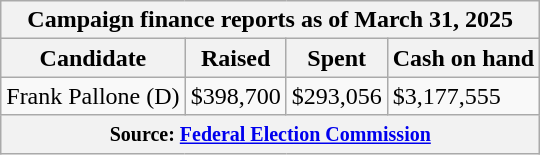<table class="wikitable sortable">
<tr>
<th colspan=4>Campaign finance reports as of March 31, 2025</th>
</tr>
<tr style="text-align:center;">
<th>Candidate</th>
<th>Raised</th>
<th>Spent</th>
<th>Cash on hand</th>
</tr>
<tr>
<td>Frank Pallone (D)</td>
<td>$398,700</td>
<td>$293,056</td>
<td>$3,177,555</td>
</tr>
<tr>
<th colspan="4"><small>Source: <a href='#'>Federal Election Commission</a></small></th>
</tr>
</table>
